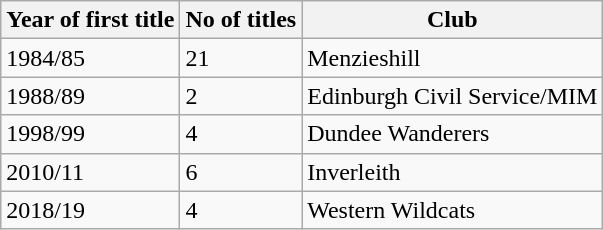<table class="wikitable sortable" style="text-align:left">
<tr>
<th scope="row">Year of first title</th>
<th scope="col">No of titles</th>
<th scope="col" class="unsortable">Club</th>
</tr>
<tr>
<td>1984/85</td>
<td>21</td>
<td>Menzieshill</td>
</tr>
<tr>
<td>1988/89</td>
<td>2</td>
<td>Edinburgh Civil Service/MIM</td>
</tr>
<tr>
<td>1998/99</td>
<td>4</td>
<td>Dundee Wanderers</td>
</tr>
<tr>
<td>2010/11</td>
<td>6</td>
<td>Inverleith</td>
</tr>
<tr>
<td>2018/19</td>
<td>4</td>
<td>Western Wildcats</td>
</tr>
</table>
